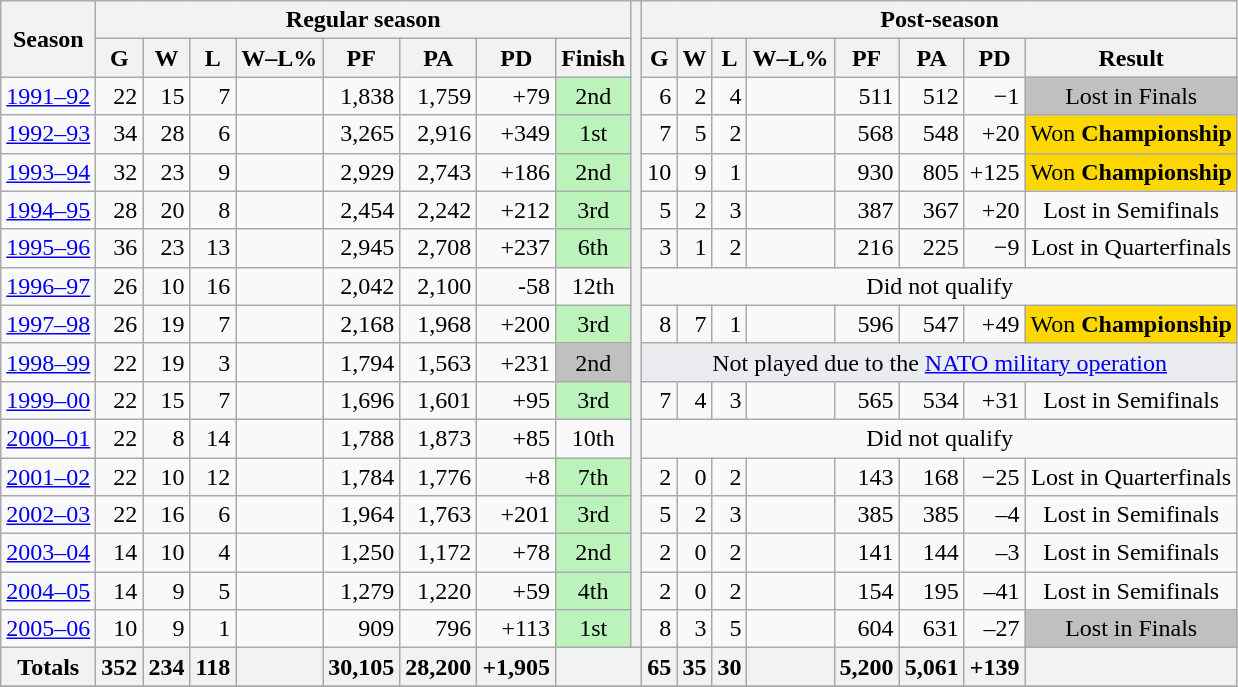<table class="wikitable"  style="text-align:right; font-size:100%;">
<tr>
<th rowspan=2>Season</th>
<th colspan=8>Regular season</th>
<th rowspan=17></th>
<th colspan=8>Post-season</th>
</tr>
<tr>
<th data-sort-type="number">G</th>
<th data-sort-type="number">W</th>
<th data-sort-type="number">L</th>
<th data-sort-type="number">W–L%</th>
<th data-sort-type="number">PF</th>
<th data-sort-type="number">PA</th>
<th data-sort-type="number">PD</th>
<th>Finish</th>
<th data-sort-type="number">G</th>
<th data-sort-type="number">W</th>
<th data-sort-type="number">L</th>
<th data-sort-type="number">W–L%</th>
<th data-sort-type="number">PF</th>
<th data-sort-type="number">PA</th>
<th data-sort-type="number">PD</th>
<th>Result</th>
</tr>
<tr>
<td><a href='#'>1991–92</a></td>
<td>22</td>
<td>15</td>
<td>7</td>
<td></td>
<td>1,838</td>
<td>1,759</td>
<td>+79</td>
<td align="center" style="background:#BBF3BB">2nd</td>
<td>6</td>
<td>2</td>
<td>4</td>
<td></td>
<td>511</td>
<td>512</td>
<td>−1</td>
<td align="center" style="background:silver;">Lost in Finals</td>
</tr>
<tr>
<td><a href='#'>1992–93</a></td>
<td>34</td>
<td>28</td>
<td>6</td>
<td></td>
<td>3,265</td>
<td>2,916</td>
<td>+349</td>
<td align="center" style="background:#BBF3BB">1st</td>
<td>7</td>
<td>5</td>
<td>2</td>
<td></td>
<td>568</td>
<td>548</td>
<td>+20</td>
<td align="center" style="background:gold;">Won <strong>Championship</strong></td>
</tr>
<tr>
<td><a href='#'>1993–94</a></td>
<td>32</td>
<td>23</td>
<td>9</td>
<td></td>
<td>2,929</td>
<td>2,743</td>
<td>+186</td>
<td align="center" style="background:#BBF3BB">2nd</td>
<td>10</td>
<td>9</td>
<td>1</td>
<td></td>
<td>930</td>
<td>805</td>
<td>+125</td>
<td align="center" style="background:gold;">Won <strong>Championship</strong></td>
</tr>
<tr>
<td><a href='#'>1994–95</a></td>
<td>28</td>
<td>20</td>
<td>8</td>
<td></td>
<td>2,454</td>
<td>2,242</td>
<td>+212</td>
<td align="center" style="background:#BBF3BB">3rd</td>
<td>5</td>
<td>2</td>
<td>3</td>
<td></td>
<td>387</td>
<td>367</td>
<td>+20</td>
<td align="center">Lost in Semifinals</td>
</tr>
<tr>
<td><a href='#'>1995–96</a></td>
<td>36</td>
<td>23</td>
<td>13</td>
<td></td>
<td>2,945</td>
<td>2,708</td>
<td>+237</td>
<td align="center" style="background:#BBF3BB">6th</td>
<td>3</td>
<td>1</td>
<td>2</td>
<td></td>
<td>216</td>
<td>225</td>
<td>−9</td>
<td align="center">Lost in Quarterfinals</td>
</tr>
<tr>
<td><a href='#'>1996–97</a></td>
<td>26</td>
<td>10</td>
<td>16</td>
<td></td>
<td>2,042</td>
<td>2,100</td>
<td>-58</td>
<td align="center">12th</td>
<td colspan=8 align="center">Did not qualify</td>
</tr>
<tr>
<td><a href='#'>1997–98</a></td>
<td>26</td>
<td>19</td>
<td>7</td>
<td></td>
<td>2,168</td>
<td>1,968</td>
<td>+200</td>
<td align="center" style="background:#BBF3BB">3rd</td>
<td>8</td>
<td>7</td>
<td>1</td>
<td></td>
<td>596</td>
<td>547</td>
<td>+49</td>
<td align="center" style="background:gold;">Won <strong>Championship</strong></td>
</tr>
<tr>
<td><a href='#'>1998–99</a></td>
<td>22</td>
<td>19</td>
<td>3</td>
<td></td>
<td>1,794</td>
<td>1,563</td>
<td>+231</td>
<td align="center" style="background:silver;">2nd</td>
<td colspan=8 align="center" style="background:#eaecef">Not played due to the <a href='#'>NATO military operation</a></td>
</tr>
<tr>
<td><a href='#'>1999–00</a></td>
<td>22</td>
<td>15</td>
<td>7</td>
<td></td>
<td>1,696</td>
<td>1,601</td>
<td>+95</td>
<td align="center" style="background:#BBF3BB">3rd</td>
<td>7</td>
<td>4</td>
<td>3</td>
<td></td>
<td>565</td>
<td>534</td>
<td>+31</td>
<td align="center">Lost in Semifinals</td>
</tr>
<tr>
<td><a href='#'>2000–01</a></td>
<td>22</td>
<td>8</td>
<td>14</td>
<td></td>
<td>1,788</td>
<td>1,873</td>
<td>+85</td>
<td align="center">10th</td>
<td colspan=8 align="center">Did not qualify</td>
</tr>
<tr>
<td><a href='#'>2001–02</a></td>
<td>22</td>
<td>10</td>
<td>12</td>
<td></td>
<td>1,784</td>
<td>1,776</td>
<td>+8</td>
<td align="center" style="background:#BBF3BB">7th</td>
<td>2</td>
<td>0</td>
<td>2</td>
<td></td>
<td>143</td>
<td>168</td>
<td>−25</td>
<td align="center">Lost in Quarterfinals</td>
</tr>
<tr>
<td><a href='#'>2002–03</a></td>
<td>22</td>
<td>16</td>
<td>6</td>
<td></td>
<td>1,964</td>
<td>1,763</td>
<td>+201</td>
<td align="center" style="background:#BBF3BB">3rd</td>
<td>5</td>
<td>2</td>
<td>3</td>
<td></td>
<td>385</td>
<td>385</td>
<td>–4</td>
<td align="center" align="center">Lost in Semifinals</td>
</tr>
<tr>
<td><a href='#'>2003–04</a></td>
<td>14</td>
<td>10</td>
<td>4</td>
<td></td>
<td>1,250</td>
<td>1,172</td>
<td>+78</td>
<td align="center" style="background:#BBF3BB">2nd</td>
<td>2</td>
<td>0</td>
<td>2</td>
<td></td>
<td>141</td>
<td>144</td>
<td>–3</td>
<td align="center" align="center">Lost in Semifinals</td>
</tr>
<tr>
<td><a href='#'>2004–05</a></td>
<td>14</td>
<td>9</td>
<td>5</td>
<td></td>
<td>1,279</td>
<td>1,220</td>
<td>+59</td>
<td align="center" style="background:#BBF3BB">4th</td>
<td>2</td>
<td>0</td>
<td>2</td>
<td></td>
<td>154</td>
<td>195</td>
<td>–41</td>
<td align="center" align="center">Lost in Semifinals</td>
</tr>
<tr>
<td><a href='#'>2005–06</a></td>
<td>10</td>
<td>9</td>
<td>1</td>
<td></td>
<td>909</td>
<td>796</td>
<td>+113</td>
<td align="center" style="background:#BBF3BB">1st</td>
<td>8</td>
<td>3</td>
<td>5</td>
<td></td>
<td>604</td>
<td>631</td>
<td>–27</td>
<td align="center" style="background:silver;">Lost in Finals</td>
</tr>
<tr>
<th>Totals</th>
<th>352</th>
<th>234</th>
<th>118</th>
<th></th>
<th>30,105</th>
<th>28,200</th>
<th>+1,905</th>
<th colspan=2></th>
<th>65</th>
<th>35</th>
<th>30</th>
<th></th>
<th>5,200</th>
<th>5,061</th>
<th>+139</th>
<th></th>
</tr>
<tr>
</tr>
</table>
